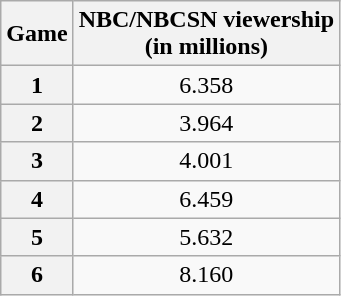<table class="wikitable" style="text-align:center;" border="1">
<tr>
<th>Game</th>
<th>NBC/NBCSN viewership<br>(in millions)</th>
</tr>
<tr>
<th>1</th>
<td>6.358</td>
</tr>
<tr>
<th>2</th>
<td>3.964</td>
</tr>
<tr>
<th>3</th>
<td>4.001</td>
</tr>
<tr>
<th>4</th>
<td>6.459</td>
</tr>
<tr>
<th>5</th>
<td>5.632</td>
</tr>
<tr>
<th>6</th>
<td>8.160</td>
</tr>
</table>
